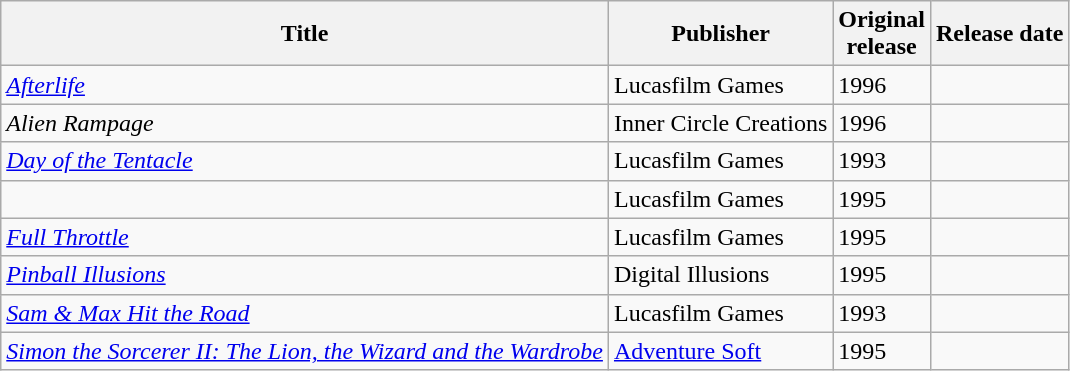<table class="wikitable sortable" width="auto">
<tr>
<th>Title</th>
<th>Publisher</th>
<th>Original<br>release</th>
<th>Release date</th>
</tr>
<tr>
<td><em><a href='#'>Afterlife</a></em></td>
<td>Lucasfilm Games</td>
<td>1996</td>
<td></td>
</tr>
<tr>
<td><em>Alien Rampage</em></td>
<td>Inner Circle Creations</td>
<td>1996</td>
<td></td>
</tr>
<tr>
<td><em><a href='#'>Day of the Tentacle</a></em></td>
<td>Lucasfilm Games</td>
<td>1993</td>
<td></td>
</tr>
<tr>
<td></td>
<td>Lucasfilm Games</td>
<td>1995</td>
<td></td>
</tr>
<tr>
<td><em><a href='#'>Full Throttle</a></em></td>
<td>Lucasfilm Games</td>
<td>1995</td>
<td></td>
</tr>
<tr>
<td><em><a href='#'>Pinball Illusions</a></em></td>
<td>Digital Illusions</td>
<td>1995</td>
<td></td>
</tr>
<tr>
<td><em><a href='#'>Sam & Max Hit the Road</a></em></td>
<td>Lucasfilm Games</td>
<td>1993</td>
<td></td>
</tr>
<tr>
<td><em><a href='#'>Simon the Sorcerer II: The Lion, the Wizard and the Wardrobe</a></em></td>
<td><a href='#'>Adventure Soft</a></td>
<td>1995</td>
<td></td>
</tr>
</table>
